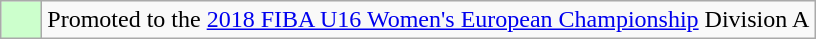<table class="wikitable">
<tr>
<td width=20px bgcolor="#ccffcc"></td>
<td>Promoted to the <a href='#'>2018 FIBA U16 Women's European Championship</a> Division A</td>
</tr>
</table>
